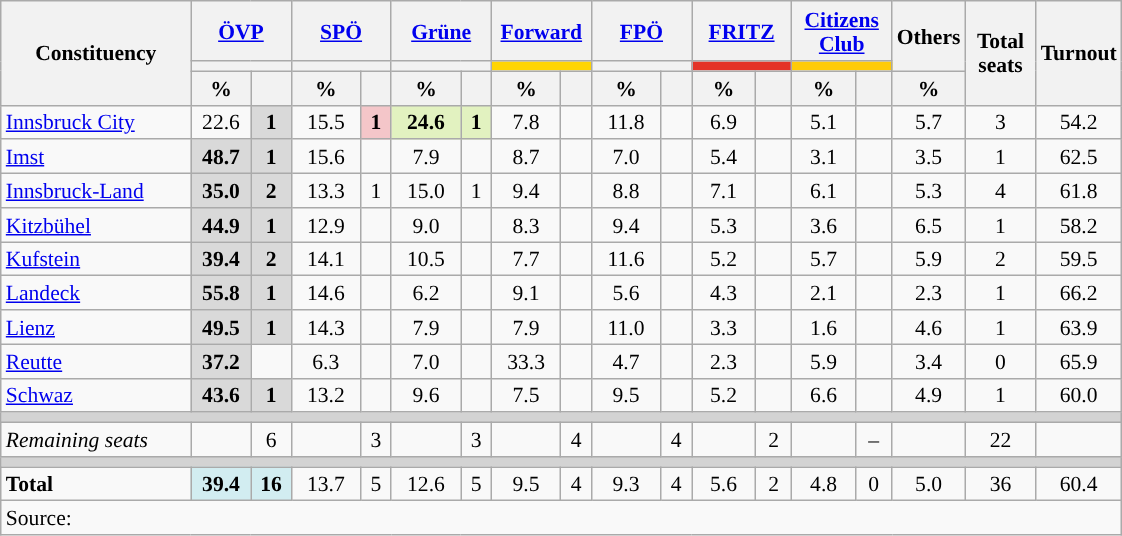<table class="wikitable" style="text-align:center;font-size:90%;line-height:16px">
<tr style="height:40px;">
<th style="width:120px;" rowspan="3">Constituency</th>
<th style="width:60px;" colspan="2"><a href='#'>ÖVP</a></th>
<th style="width:60px;" colspan="2"><a href='#'>SPÖ</a></th>
<th style="width:60px;" colspan="2"><a href='#'>Grüne</a></th>
<th style="width:60px;" colspan="2"><a href='#'>Forward</a></th>
<th style="width:60px;" colspan="2"><a href='#'>FPÖ</a></th>
<th style="width:60px;" colspan="2"><a href='#'>FRITZ</a></th>
<th style="width:60px;" colspan="2"><a href='#'>Citizens<br>Club</a></th>
<th class="unsortable" style="width:40px;" rowspan="2">Others</th>
<th class="unsortable" style="width:40px;" rowspan="3">Total<br>seats</th>
<th class="unsortable" style="width:40px;" rowspan="3">Turnout</th>
</tr>
<tr>
<th colspan="2" style="background:"></th>
<th colspan="2" style="background:"></th>
<th colspan="2" style="background:"></th>
<th colspan="2" style="background:#FFD504;"></th>
<th colspan="2" style="background:"></th>
<th colspan="2" style="background:#E43226;"></th>
<th colspan="2" style="background:#FFCB08;"></th>
</tr>
<tr>
<th class=unsortable>%</th>
<th class=unsortable></th>
<th class=unsortable>%</th>
<th class=unsortable></th>
<th class=unsortable>%</th>
<th class=unsortable></th>
<th class=unsortable>%</th>
<th class=unsortable></th>
<th class=unsortable>%</th>
<th class=unsortable></th>
<th class=unsortable>%</th>
<th class=unsortable></th>
<th class=unsortable>%</th>
<th class=unsortable></th>
<th class=unsortable>%</th>
</tr>
<tr>
<td align=left><a href='#'>Innsbruck City</a></td>
<td>22.6</td>
<td bgcolor=#D9D9D9><strong>1</strong></td>
<td>15.5</td>
<td bgcolor=#F4C6C9><strong>1</strong></td>
<td bgcolor=#E2F2C0><strong>24.6</strong></td>
<td bgcolor=#E2F2C0><strong>1</strong></td>
<td>7.8</td>
<td></td>
<td>11.8</td>
<td></td>
<td>6.9</td>
<td></td>
<td>5.1</td>
<td></td>
<td>5.7</td>
<td>3</td>
<td>54.2</td>
</tr>
<tr>
<td align=left><a href='#'>Imst</a></td>
<td bgcolor=#D9D9D9><strong>48.7</strong></td>
<td bgcolor=#D9D9D9><strong>1</strong></td>
<td>15.6</td>
<td></td>
<td>7.9</td>
<td></td>
<td>8.7</td>
<td></td>
<td>7.0</td>
<td></td>
<td>5.4</td>
<td></td>
<td>3.1</td>
<td></td>
<td>3.5</td>
<td>1</td>
<td>62.5</td>
</tr>
<tr>
<td align=left><a href='#'>Innsbruck-Land</a></td>
<td bgcolor=#D9D9D9><strong>35.0</strong></td>
<td bgcolor=#D9D9D9><strong>2</strong></td>
<td>13.3</td>
<td>1</td>
<td>15.0</td>
<td>1</td>
<td>9.4</td>
<td></td>
<td>8.8</td>
<td></td>
<td>7.1</td>
<td></td>
<td>6.1</td>
<td></td>
<td>5.3</td>
<td>4</td>
<td>61.8</td>
</tr>
<tr>
<td align=left><a href='#'>Kitzbühel</a></td>
<td bgcolor=#D9D9D9><strong>44.9</strong></td>
<td bgcolor=#D9D9D9><strong>1</strong></td>
<td>12.9</td>
<td></td>
<td>9.0</td>
<td></td>
<td>8.3</td>
<td></td>
<td>9.4</td>
<td></td>
<td>5.3</td>
<td></td>
<td>3.6</td>
<td></td>
<td>6.5</td>
<td>1</td>
<td>58.2</td>
</tr>
<tr>
<td align=left><a href='#'>Kufstein</a></td>
<td bgcolor=#D9D9D9><strong>39.4</strong></td>
<td bgcolor=#D9D9D9><strong>2</strong></td>
<td>14.1</td>
<td></td>
<td>10.5</td>
<td></td>
<td>7.7</td>
<td></td>
<td>11.6</td>
<td></td>
<td>5.2</td>
<td></td>
<td>5.7</td>
<td></td>
<td>5.9</td>
<td>2</td>
<td>59.5</td>
</tr>
<tr>
<td align=left><a href='#'>Landeck</a></td>
<td bgcolor=#D9D9D9><strong>55.8</strong></td>
<td bgcolor=#D9D9D9><strong>1</strong></td>
<td>14.6</td>
<td></td>
<td>6.2</td>
<td></td>
<td>9.1</td>
<td></td>
<td>5.6</td>
<td></td>
<td>4.3</td>
<td></td>
<td>2.1</td>
<td></td>
<td>2.3</td>
<td>1</td>
<td>66.2</td>
</tr>
<tr>
<td align=left><a href='#'>Lienz</a></td>
<td bgcolor=#D9D9D9><strong>49.5</strong></td>
<td bgcolor=#D9D9D9><strong>1</strong></td>
<td>14.3</td>
<td></td>
<td>7.9</td>
<td></td>
<td>7.9</td>
<td></td>
<td>11.0</td>
<td></td>
<td>3.3</td>
<td></td>
<td>1.6</td>
<td></td>
<td>4.6</td>
<td>1</td>
<td>63.9</td>
</tr>
<tr>
<td align=left><a href='#'>Reutte</a></td>
<td bgcolor=#D9D9D9><strong>37.2</strong></td>
<td></td>
<td>6.3</td>
<td></td>
<td>7.0</td>
<td></td>
<td>33.3</td>
<td></td>
<td>4.7</td>
<td></td>
<td>2.3</td>
<td></td>
<td>5.9</td>
<td></td>
<td>3.4</td>
<td>0</td>
<td>65.9</td>
</tr>
<tr>
<td align=left><a href='#'>Schwaz</a></td>
<td bgcolor=#D9D9D9><strong>43.6</strong></td>
<td bgcolor=#D9D9D9><strong>1</strong></td>
<td>13.2</td>
<td></td>
<td>9.6</td>
<td></td>
<td>7.5</td>
<td></td>
<td>9.5</td>
<td></td>
<td>5.2</td>
<td></td>
<td>6.6</td>
<td></td>
<td>4.9</td>
<td>1</td>
<td>60.0</td>
</tr>
<tr>
<td colspan=18 bgcolor=lightgrey></td>
</tr>
<tr>
<td align=left><em>Remaining seats</em></td>
<td></td>
<td>6</td>
<td></td>
<td>3</td>
<td></td>
<td>3</td>
<td></td>
<td>4</td>
<td></td>
<td>4</td>
<td></td>
<td>2</td>
<td></td>
<td>–</td>
<td></td>
<td>22</td>
<td></td>
</tr>
<tr>
<td colspan=18 bgcolor=lightgrey></td>
</tr>
<tr>
<td align=left><strong>Total</strong></td>
<td bgcolor=#D2EDF1><strong>39.4</strong></td>
<td bgcolor=#D2EDF1><strong>16</strong></td>
<td>13.7</td>
<td>5</td>
<td>12.6</td>
<td>5</td>
<td>9.5</td>
<td>4</td>
<td>9.3</td>
<td>4</td>
<td>5.6</td>
<td>2</td>
<td>4.8</td>
<td>0</td>
<td>5.0</td>
<td>36</td>
<td>60.4</td>
</tr>
<tr class=sortbottom>
<td colspan=18 align=left>Source: </td>
</tr>
</table>
